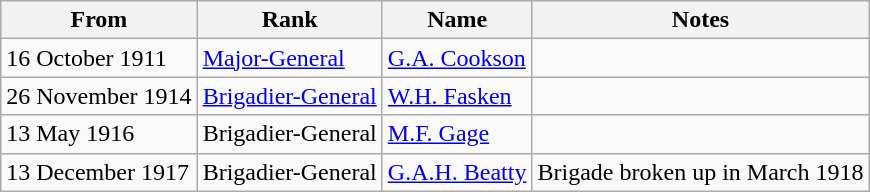<table class="wikitable">
<tr>
<th>From</th>
<th>Rank</th>
<th>Name</th>
<th>Notes</th>
</tr>
<tr>
<td>16 October 1911</td>
<td><a href='#'>Major-General</a></td>
<td><a href='#'>G.A. Cookson</a></td>
<td></td>
</tr>
<tr>
<td>26 November 1914</td>
<td><a href='#'>Brigadier-General</a></td>
<td><a href='#'>W.H. Fasken</a></td>
<td></td>
</tr>
<tr>
<td>13 May 1916</td>
<td>Brigadier-General</td>
<td><a href='#'>M.F. Gage</a></td>
<td></td>
</tr>
<tr>
<td>13 December 1917</td>
<td>Brigadier-General</td>
<td><a href='#'>G.A.H. Beatty</a></td>
<td>Brigade broken up in March 1918</td>
</tr>
</table>
